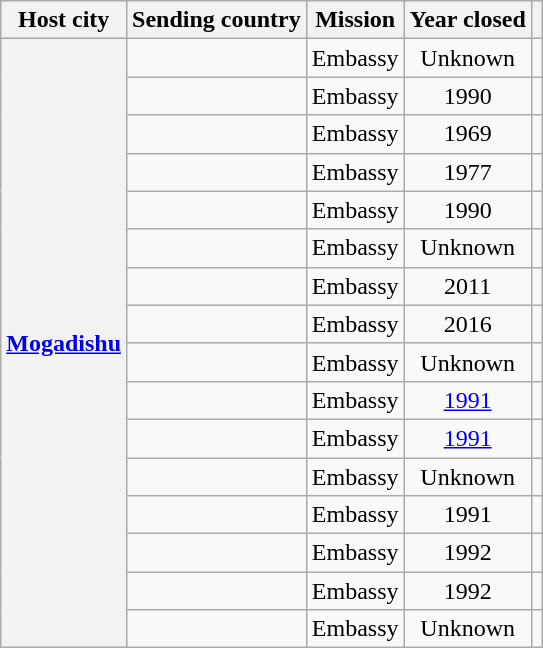<table class="wikitable plainrowheaders">
<tr>
<th scope="col">Host city</th>
<th scope="col">Sending country</th>
<th scope="col">Mission</th>
<th scope="col">Year closed</th>
<th scope="col"></th>
</tr>
<tr>
<th rowspan="16"><a href='#'>Mogadishu</a></th>
<td></td>
<td style="text-align:center;">Embassy</td>
<td style="text-align:center;">Unknown</td>
<td style="text-align:center;"></td>
</tr>
<tr>
<td></td>
<td style="text-align:center;">Embassy</td>
<td style="text-align:center;">1990</td>
<td style="text-align:center;"></td>
</tr>
<tr>
<td></td>
<td style="text-align:center;">Embassy</td>
<td style="text-align:center;">1969</td>
<td style="text-align:center;"></td>
</tr>
<tr>
<td></td>
<td style="text-align:center;">Embassy</td>
<td style="text-align:center;">1977</td>
<td style="text-align:center;"></td>
</tr>
<tr>
<td></td>
<td style="text-align:center;">Embassy</td>
<td style="text-align:center;">1990</td>
<td style="text-align:center;"></td>
</tr>
<tr>
<td></td>
<td style="text-align:center;">Embassy</td>
<td style="text-align:center;">Unknown</td>
<td style="text-align:center;"></td>
</tr>
<tr>
<td></td>
<td style="text-align:center;">Embassy</td>
<td style="text-align:center;">2011</td>
<td style="text-align:center;"></td>
</tr>
<tr>
<td></td>
<td style="text-align:center;">Embassy</td>
<td style="text-align:center;">2016</td>
<td style="text-align:center;"></td>
</tr>
<tr>
<td></td>
<td style="text-align:center;">Embassy</td>
<td style="text-align:center;">Unknown</td>
<td style="text-align:center;"></td>
</tr>
<tr>
<td></td>
<td style="text-align:center;">Embassy</td>
<td style="text-align:center;"><a href='#'>1991</a></td>
<td style="text-align:center;"></td>
</tr>
<tr>
<td></td>
<td style="text-align:center;">Embassy</td>
<td style="text-align:center;"><a href='#'>1991</a></td>
<td style="text-align:center;"></td>
</tr>
<tr>
<td></td>
<td style="text-align:center;">Embassy</td>
<td style="text-align:center;">Unknown</td>
<td style="text-align:center;"></td>
</tr>
<tr>
<td></td>
<td style="text-align:center;">Embassy</td>
<td style="text-align:center;">1991</td>
<td style="text-align:center;"></td>
</tr>
<tr>
<td></td>
<td style="text-align:center;">Embassy</td>
<td style="text-align:center;">1992</td>
<td style="text-align:center;"></td>
</tr>
<tr>
<td></td>
<td style="text-align:center;">Embassy</td>
<td style="text-align:center;">1992</td>
<td style="text-align:center;"></td>
</tr>
<tr>
<td></td>
<td style="text-align:center;">Embassy</td>
<td style="text-align:center;">Unknown</td>
<td style="text-align:center;"></td>
</tr>
</table>
